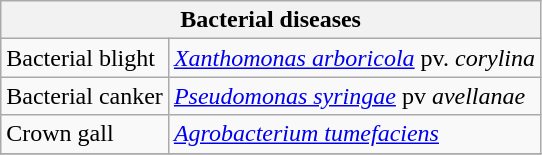<table class="wikitable" style="clear">
<tr>
<th colspan=2><strong>Bacterial diseases</strong><br></th>
</tr>
<tr>
<td>Bacterial blight</td>
<td><em><a href='#'>Xanthomonas arboricola</a></em> pv. <em>corylina</em></td>
</tr>
<tr>
<td>Bacterial canker</td>
<td><em><a href='#'>Pseudomonas syringae</a></em> pv <em>avellanae</em></td>
</tr>
<tr>
<td>Crown gall</td>
<td><em><a href='#'>Agrobacterium tumefaciens</a></em></td>
</tr>
<tr>
</tr>
</table>
